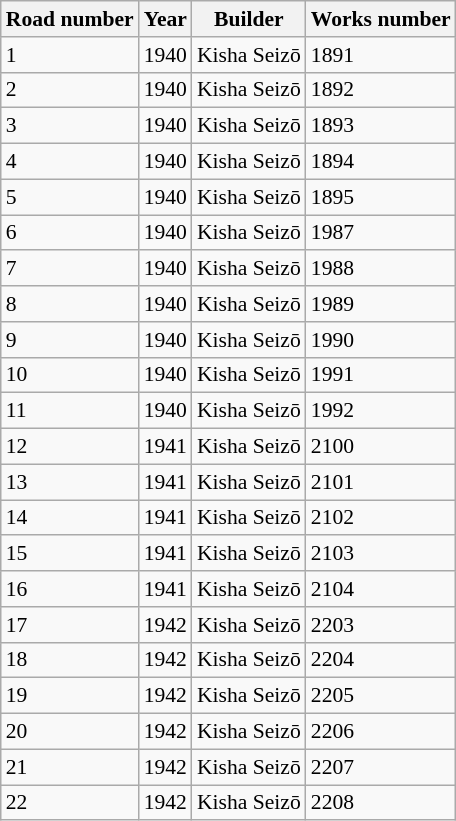<table class="wikitable" style="font-size:90%;">
<tr>
<th>Road number</th>
<th>Year</th>
<th>Builder</th>
<th>Works number</th>
</tr>
<tr>
<td>1</td>
<td>1940</td>
<td>Kisha Seizō</td>
<td>1891</td>
</tr>
<tr>
<td>2</td>
<td>1940</td>
<td>Kisha Seizō</td>
<td>1892</td>
</tr>
<tr>
<td>3</td>
<td>1940</td>
<td>Kisha Seizō</td>
<td>1893</td>
</tr>
<tr>
<td>4</td>
<td>1940</td>
<td>Kisha Seizō</td>
<td>1894</td>
</tr>
<tr>
<td>5</td>
<td>1940</td>
<td>Kisha Seizō</td>
<td>1895</td>
</tr>
<tr>
<td>6</td>
<td>1940</td>
<td>Kisha Seizō</td>
<td>1987</td>
</tr>
<tr>
<td>7</td>
<td>1940</td>
<td>Kisha Seizō</td>
<td>1988</td>
</tr>
<tr>
<td>8</td>
<td>1940</td>
<td>Kisha Seizō</td>
<td>1989</td>
</tr>
<tr>
<td>9</td>
<td>1940</td>
<td>Kisha Seizō</td>
<td>1990</td>
</tr>
<tr>
<td>10</td>
<td>1940</td>
<td>Kisha Seizō</td>
<td>1991</td>
</tr>
<tr>
<td>11</td>
<td>1940</td>
<td>Kisha Seizō</td>
<td>1992</td>
</tr>
<tr>
<td>12</td>
<td>1941</td>
<td>Kisha Seizō</td>
<td>2100</td>
</tr>
<tr>
<td>13</td>
<td>1941</td>
<td>Kisha Seizō</td>
<td>2101</td>
</tr>
<tr>
<td>14</td>
<td>1941</td>
<td>Kisha Seizō</td>
<td>2102</td>
</tr>
<tr>
<td>15</td>
<td>1941</td>
<td>Kisha Seizō</td>
<td>2103</td>
</tr>
<tr>
<td>16</td>
<td>1941</td>
<td>Kisha Seizō</td>
<td>2104</td>
</tr>
<tr>
<td>17</td>
<td>1942</td>
<td>Kisha Seizō</td>
<td>2203</td>
</tr>
<tr>
<td>18</td>
<td>1942</td>
<td>Kisha Seizō</td>
<td>2204</td>
</tr>
<tr>
<td>19</td>
<td>1942</td>
<td>Kisha Seizō</td>
<td>2205</td>
</tr>
<tr>
<td>20</td>
<td>1942</td>
<td>Kisha Seizō</td>
<td>2206</td>
</tr>
<tr>
<td>21</td>
<td>1942</td>
<td>Kisha Seizō</td>
<td>2207</td>
</tr>
<tr>
<td>22</td>
<td>1942</td>
<td>Kisha Seizō</td>
<td>2208</td>
</tr>
</table>
